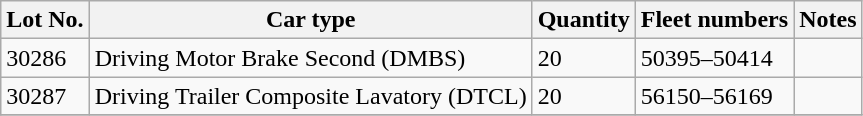<table class="wikitable">
<tr>
<th>Lot No.</th>
<th>Car type</th>
<th>Quantity</th>
<th>Fleet numbers</th>
<th>Notes</th>
</tr>
<tr>
<td>30286</td>
<td>Driving Motor Brake Second (DMBS)</td>
<td>20</td>
<td>50395–50414</td>
<td></td>
</tr>
<tr>
<td>30287</td>
<td>Driving Trailer Composite Lavatory (DTCL)</td>
<td>20</td>
<td>56150–56169</td>
<td></td>
</tr>
<tr>
</tr>
</table>
